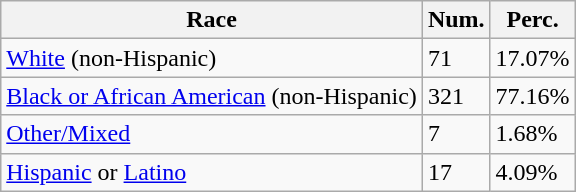<table class="wikitable">
<tr>
<th>Race</th>
<th>Num.</th>
<th>Perc.</th>
</tr>
<tr>
<td><a href='#'>White</a> (non-Hispanic)</td>
<td>71</td>
<td>17.07%</td>
</tr>
<tr>
<td><a href='#'>Black or African American</a> (non-Hispanic)</td>
<td>321</td>
<td>77.16%</td>
</tr>
<tr>
<td><a href='#'>Other/Mixed</a></td>
<td>7</td>
<td>1.68%</td>
</tr>
<tr>
<td><a href='#'>Hispanic</a> or <a href='#'>Latino</a></td>
<td>17</td>
<td>4.09%</td>
</tr>
</table>
